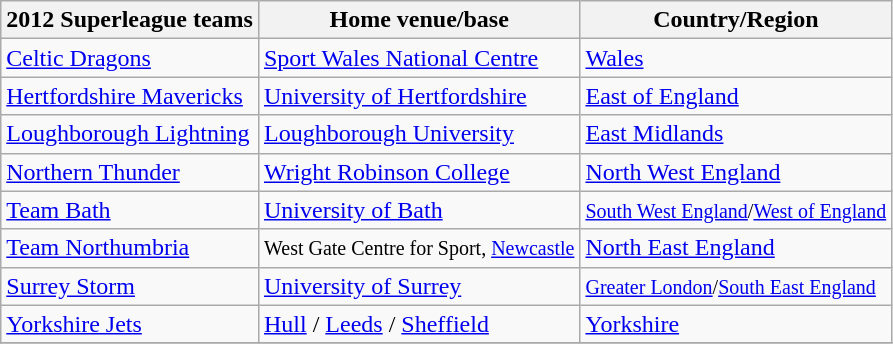<table class="wikitable collapsible">
<tr>
<th>2012 Superleague teams</th>
<th>Home venue/base</th>
<th>Country/Region</th>
</tr>
<tr>
<td><a href='#'>Celtic Dragons</a></td>
<td><a href='#'>Sport Wales National Centre</a></td>
<td><a href='#'>Wales</a></td>
</tr>
<tr>
<td><a href='#'>Hertfordshire Mavericks</a></td>
<td><a href='#'>University of Hertfordshire</a></td>
<td><a href='#'>East of England</a></td>
</tr>
<tr>
<td><a href='#'>Loughborough Lightning</a></td>
<td><a href='#'>Loughborough University</a></td>
<td><a href='#'>East Midlands</a></td>
</tr>
<tr>
<td><a href='#'>Northern Thunder</a></td>
<td><a href='#'>Wright Robinson College</a></td>
<td><a href='#'>North West England</a></td>
</tr>
<tr>
<td><a href='#'>Team Bath</a></td>
<td><a href='#'>University of Bath</a></td>
<td><small><a href='#'>South West England</a>/<a href='#'>West of England</a></small></td>
</tr>
<tr>
<td><a href='#'>Team Northumbria</a></td>
<td><small>West Gate Centre for Sport, <a href='#'>Newcastle</a></small></td>
<td><a href='#'>North East England</a></td>
</tr>
<tr>
<td><a href='#'>Surrey Storm</a></td>
<td><a href='#'>University of Surrey</a></td>
<td><small><a href='#'>Greater London</a>/<a href='#'>South East England</a></small></td>
</tr>
<tr>
<td><a href='#'>Yorkshire Jets</a></td>
<td><a href='#'>Hull</a> / <a href='#'>Leeds</a> / <a href='#'>Sheffield</a></td>
<td><a href='#'>Yorkshire</a></td>
</tr>
<tr>
</tr>
</table>
